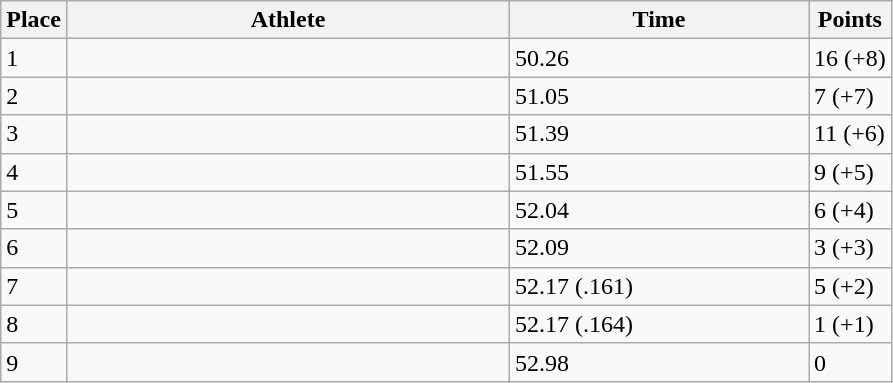<table class="wikitable sortable">
<tr>
<th>Place</th>
<th style="width:18em">Athlete</th>
<th style="width:12em">Time</th>
<th>Points</th>
</tr>
<tr>
<td>1</td>
<td></td>
<td>50.26</td>
<td>16 (+8)</td>
</tr>
<tr>
<td>2</td>
<td></td>
<td>51.05</td>
<td>7 (+7)</td>
</tr>
<tr>
<td>3</td>
<td></td>
<td>51.39</td>
<td>11 (+6)</td>
</tr>
<tr>
<td>4</td>
<td></td>
<td>51.55</td>
<td>9 (+5)</td>
</tr>
<tr>
<td>5</td>
<td></td>
<td>52.04</td>
<td>6 (+4)</td>
</tr>
<tr>
<td>6</td>
<td></td>
<td>52.09</td>
<td>3 (+3)</td>
</tr>
<tr>
<td>7</td>
<td></td>
<td>52.17 (.161)</td>
<td>5 (+2)</td>
</tr>
<tr>
<td>8</td>
<td></td>
<td>52.17 (.164)</td>
<td>1 (+1)</td>
</tr>
<tr>
<td>9</td>
<td></td>
<td>52.98</td>
<td>0</td>
</tr>
</table>
